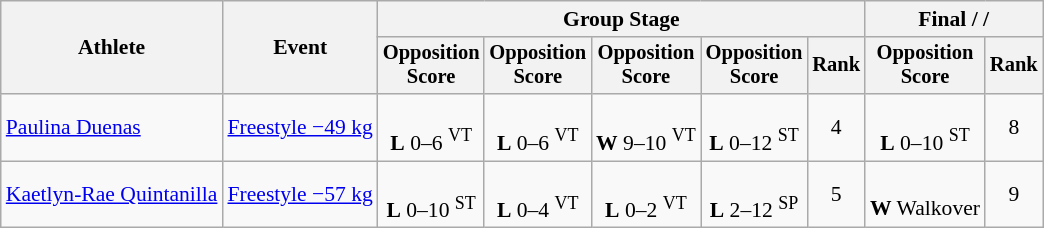<table class="wikitable" style="font-size:90%">
<tr>
<th rowspan=2>Athlete</th>
<th rowspan=2>Event</th>
<th colspan=5>Group Stage</th>
<th colspan=2>Final /  / </th>
</tr>
<tr style="font-size:95%">
<th>Opposition<br>Score</th>
<th>Opposition<br>Score</th>
<th>Opposition<br>Score</th>
<th>Opposition<br>Score</th>
<th>Rank</th>
<th>Opposition<br>Score</th>
<th>Rank</th>
</tr>
<tr align=center>
<td align=left><a href='#'>Paulina Duenas</a></td>
<td align=left><a href='#'>Freestyle −49 kg</a></td>
<td><br><strong>L</strong> 0–6 <sup>VT</sup></td>
<td><br><strong>L</strong> 0–6 <sup>VT</sup></td>
<td><br><strong>W</strong> 9–10 <sup>VT</sup></td>
<td><br><strong>L</strong> 0–12 <sup>ST</sup></td>
<td>4</td>
<td><br><strong>L</strong> 0–10 <sup>ST</sup></td>
<td>8</td>
</tr>
<tr align=center>
<td align=left><a href='#'>Kaetlyn-Rae Quintanilla</a></td>
<td align=left><a href='#'>Freestyle −57 kg</a></td>
<td><br><strong>L</strong> 0–10 <sup>ST</sup></td>
<td><br><strong>L</strong> 0–4 <sup>VT</sup></td>
<td><br><strong>L</strong> 0–2 <sup>VT</sup></td>
<td><br><strong>L</strong> 2–12 <sup>SP</sup></td>
<td>5</td>
<td><br><strong>W</strong> Walkover</td>
<td>9</td>
</tr>
</table>
